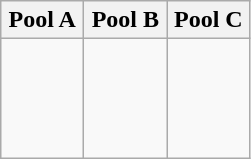<table class="wikitable">
<tr>
<th width=32%>Pool A</th>
<th width=32%>Pool B</th>
<th width=32%>Pool C</th>
</tr>
<tr>
<td><br><br>
<br>
<br>
</td>
<td><br><br>
<br>
<br>
</td>
<td><br><br>
<br>
<br>
</td>
</tr>
</table>
